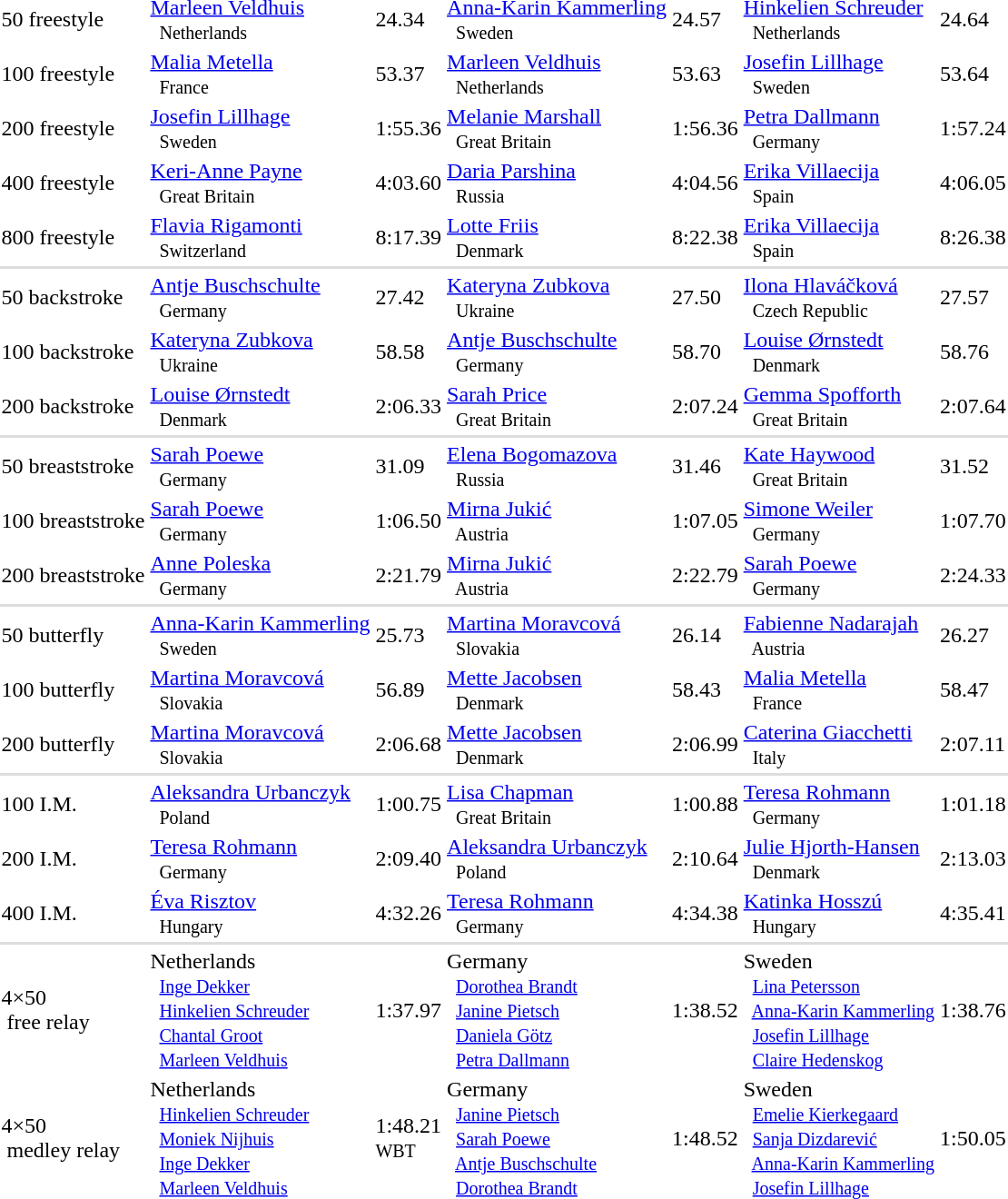<table>
<tr>
<td>50 freestyle</td>
<td><a href='#'>Marleen Veldhuis</a> <small><br>   Netherlands </small></td>
<td>24.34</td>
<td><a href='#'>Anna-Karin Kammerling</a> <small><br>   Sweden </small></td>
<td>24.57</td>
<td><a href='#'>Hinkelien Schreuder</a> <small><br>   Netherlands </small></td>
<td>24.64</td>
</tr>
<tr>
<td>100 freestyle</td>
<td><a href='#'>Malia Metella</a> <small><br>   France </small></td>
<td>53.37</td>
<td><a href='#'>Marleen Veldhuis</a> <small><br>   Netherlands </small></td>
<td>53.63</td>
<td><a href='#'>Josefin Lillhage</a> <small><br>   Sweden </small></td>
<td>53.64</td>
</tr>
<tr>
<td>200 freestyle</td>
<td><a href='#'>Josefin Lillhage</a> <small><br>   Sweden </small></td>
<td>1:55.36</td>
<td><a href='#'>Melanie Marshall</a> <small><br>   Great Britain </small></td>
<td>1:56.36</td>
<td><a href='#'>Petra Dallmann</a> <small><br>   Germany </small></td>
<td>1:57.24</td>
</tr>
<tr>
<td>400 freestyle</td>
<td><a href='#'>Keri-Anne Payne</a> <small><br>   Great Britain </small></td>
<td>4:03.60</td>
<td><a href='#'>Daria Parshina</a> <small><br>   Russia </small></td>
<td>4:04.56</td>
<td><a href='#'>Erika Villaecija</a> <small><br>   Spain </small></td>
<td>4:06.05</td>
</tr>
<tr>
<td>800 freestyle</td>
<td><a href='#'>Flavia Rigamonti</a> <small><br>   Switzerland </small></td>
<td>8:17.39</td>
<td><a href='#'>Lotte Friis</a> <small><br>   Denmark </small></td>
<td>8:22.38</td>
<td><a href='#'>Erika Villaecija</a> <small><br>   Spain </small></td>
<td>8:26.38</td>
</tr>
<tr bgcolor=#DDDDDD>
<td colspan=7></td>
</tr>
<tr>
<td>50 backstroke</td>
<td><a href='#'>Antje Buschschulte</a> <small><br>   Germany </small></td>
<td>27.42</td>
<td><a href='#'>Kateryna Zubkova</a> <small><br>   Ukraine </small></td>
<td>27.50</td>
<td><a href='#'>Ilona Hlaváčková</a> <small><br>   Czech Republic </small></td>
<td>27.57</td>
</tr>
<tr>
<td>100 backstroke</td>
<td><a href='#'>Kateryna Zubkova</a> <small><br>   Ukraine </small></td>
<td>58.58</td>
<td><a href='#'>Antje Buschschulte</a> <small><br>   Germany </small></td>
<td>58.70</td>
<td><a href='#'>Louise Ørnstedt</a> <small><br>   Denmark </small></td>
<td>58.76</td>
</tr>
<tr>
<td>200 backstroke</td>
<td><a href='#'>Louise Ørnstedt</a> <small><br>   Denmark </small></td>
<td>2:06.33</td>
<td><a href='#'>Sarah Price</a> <small><br>   Great Britain </small></td>
<td>2:07.24</td>
<td><a href='#'>Gemma Spofforth</a> <small><br>   Great Britain </small></td>
<td>2:07.64</td>
</tr>
<tr bgcolor=#DDDDDD>
<td colspan=7></td>
</tr>
<tr>
<td>50 breaststroke</td>
<td><a href='#'>Sarah Poewe</a> <small><br>   Germany </small></td>
<td>31.09</td>
<td><a href='#'>Elena Bogomazova</a> <small><br>   Russia </small></td>
<td>31.46</td>
<td><a href='#'>Kate Haywood</a> <small><br>   Great Britain </small></td>
<td>31.52</td>
</tr>
<tr>
<td>100 breaststroke</td>
<td><a href='#'>Sarah Poewe</a> <small><br>   Germany </small></td>
<td>1:06.50</td>
<td><a href='#'>Mirna Jukić</a> <small><br>   Austria </small></td>
<td>1:07.05</td>
<td><a href='#'>Simone Weiler</a> <small><br>   Germany </small></td>
<td>1:07.70</td>
</tr>
<tr>
<td>200 breaststroke</td>
<td><a href='#'>Anne Poleska</a> <small><br>   Germany </small></td>
<td>2:21.79</td>
<td><a href='#'>Mirna Jukić</a> <small><br>   Austria </small></td>
<td>2:22.79</td>
<td><a href='#'>Sarah Poewe</a> <small><br>   Germany </small></td>
<td>2:24.33</td>
</tr>
<tr bgcolor=#DDDDDD>
<td colspan=7></td>
</tr>
<tr>
<td>50 butterfly</td>
<td><a href='#'>Anna-Karin Kammerling</a> <small><br>   Sweden </small></td>
<td>25.73</td>
<td><a href='#'>Martina Moravcová</a> <small><br>   Slovakia </small></td>
<td>26.14</td>
<td><a href='#'>Fabienne Nadarajah</a> <small><br>   Austria </small></td>
<td>26.27</td>
</tr>
<tr>
<td>100 butterfly</td>
<td><a href='#'>Martina Moravcová</a> <small><br>   Slovakia </small></td>
<td>56.89</td>
<td><a href='#'>Mette Jacobsen</a> <small><br>   Denmark </small></td>
<td>58.43</td>
<td><a href='#'>Malia Metella</a> <small><br>   France </small></td>
<td>58.47</td>
</tr>
<tr>
<td>200 butterfly</td>
<td><a href='#'>Martina Moravcová</a> <small><br>   Slovakia </small></td>
<td>2:06.68</td>
<td><a href='#'>Mette Jacobsen</a> <small><br>   Denmark </small></td>
<td>2:06.99</td>
<td><a href='#'>Caterina Giacchetti</a> <small><br>   Italy </small></td>
<td>2:07.11</td>
</tr>
<tr bgcolor=#DDDDDD>
<td colspan=7></td>
</tr>
<tr>
<td>100 I.M.</td>
<td><a href='#'>Aleksandra Urbanczyk</a> <small><br>   Poland </small></td>
<td>1:00.75</td>
<td><a href='#'>Lisa Chapman</a> <small><br>   Great Britain </small></td>
<td>1:00.88</td>
<td><a href='#'>Teresa Rohmann</a> <small><br>   Germany </small></td>
<td>1:01.18</td>
</tr>
<tr>
<td>200 I.M.</td>
<td><a href='#'>Teresa Rohmann</a> <small><br>   Germany </small></td>
<td>2:09.40</td>
<td><a href='#'>Aleksandra Urbanczyk</a> <small><br>   Poland </small></td>
<td>2:10.64</td>
<td><a href='#'>Julie Hjorth-Hansen</a> <small><br>   Denmark </small></td>
<td>2:13.03</td>
</tr>
<tr>
<td>400 I.M.</td>
<td><a href='#'>Éva Risztov</a> <small><br>   Hungary </small></td>
<td>4:32.26</td>
<td><a href='#'>Teresa Rohmann</a> <small><br>   Germany </small></td>
<td>4:34.38</td>
<td><a href='#'>Katinka Hosszú</a> <small><br>   Hungary </small></td>
<td>4:35.41</td>
</tr>
<tr bgcolor=#DDDDDD>
<td colspan=7></td>
</tr>
<tr>
<td>4×50 <br> free relay</td>
<td> Netherlands <small><br>  <a href='#'>Inge Dekker</a><br>  <a href='#'>Hinkelien Schreuder</a><br>  <a href='#'>Chantal Groot</a><br>  <a href='#'>Marleen Veldhuis</a> </small></td>
<td>1:37.97</td>
<td> Germany <small><br>  <a href='#'>Dorothea Brandt</a><br>  <a href='#'>Janine Pietsch</a><br>  <a href='#'>Daniela Götz</a><br>  <a href='#'>Petra Dallmann</a> </small></td>
<td>1:38.52</td>
<td> Sweden <small><br>  <a href='#'>Lina Petersson</a><br>  <a href='#'>Anna-Karin Kammerling</a><br>  <a href='#'>Josefin Lillhage</a><br>  <a href='#'>Claire Hedenskog</a> </small></td>
<td>1:38.76</td>
</tr>
<tr>
<td>4×50 <br> medley relay</td>
<td> Netherlands <small><br>  <a href='#'>Hinkelien Schreuder</a><br>  <a href='#'>Moniek Nijhuis</a><br>  <a href='#'>Inge Dekker</a><br>  <a href='#'>Marleen Veldhuis</a> </small></td>
<td>1:48.21 <small><br>WBT</small></td>
<td> Germany <small><br>  <a href='#'>Janine Pietsch</a><br>  <a href='#'>Sarah Poewe</a><br>  <a href='#'>Antje Buschschulte</a><br>  <a href='#'>Dorothea Brandt</a> </small></td>
<td>1:48.52</td>
<td> Sweden <small><br>  <a href='#'>Emelie Kierkegaard</a><br>  <a href='#'>Sanja Dizdarević</a><br>  <a href='#'>Anna-Karin Kammerling</a><br>  <a href='#'>Josefin Lillhage</a> </small></td>
<td>1:50.05</td>
</tr>
<tr>
</tr>
</table>
